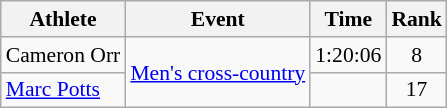<table class="wikitable" style="font-size:90%;">
<tr>
<th>Athlete</th>
<th>Event</th>
<th>Time</th>
<th>Rank</th>
</tr>
<tr align=center>
<td align=left>Cameron Orr</td>
<td align=left rowspan=2><a href='#'>Men's cross-country</a></td>
<td>1:20:06</td>
<td>8</td>
</tr>
<tr align=center>
<td align=left><a href='#'>Marc Potts</a></td>
<td></td>
<td>17</td>
</tr>
</table>
